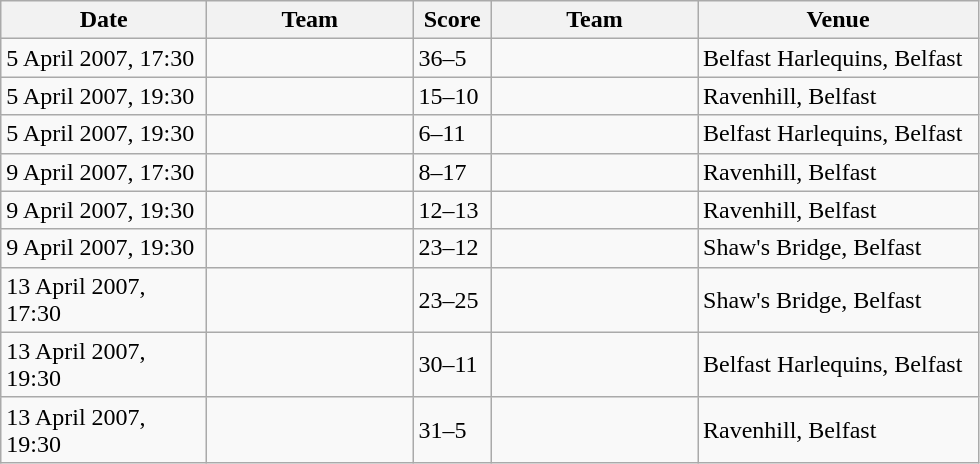<table class="wikitable">
<tr border=1 cellpadding=5 cellspacing=0>
<th width="130">Date</th>
<th width="130">Team</th>
<th width="45">Score</th>
<th width="130">Team</th>
<th width="180">Venue</th>
</tr>
<tr>
<td>5 April 2007, 17:30</td>
<td></td>
<td>36–5</td>
<td></td>
<td>Belfast Harlequins, Belfast</td>
</tr>
<tr>
<td>5 April 2007, 19:30</td>
<td></td>
<td>15–10</td>
<td></td>
<td>Ravenhill, Belfast</td>
</tr>
<tr>
<td>5 April 2007, 19:30</td>
<td></td>
<td>6–11</td>
<td></td>
<td>Belfast Harlequins, Belfast</td>
</tr>
<tr>
<td>9 April 2007, 17:30</td>
<td></td>
<td>8–17</td>
<td></td>
<td>Ravenhill, Belfast</td>
</tr>
<tr>
<td>9 April 2007, 19:30</td>
<td></td>
<td>12–13</td>
<td></td>
<td>Ravenhill, Belfast</td>
</tr>
<tr>
<td>9 April 2007, 19:30</td>
<td></td>
<td>23–12</td>
<td></td>
<td>Shaw's Bridge, Belfast</td>
</tr>
<tr>
<td>13 April 2007, 17:30</td>
<td></td>
<td>23–25</td>
<td></td>
<td>Shaw's Bridge, Belfast</td>
</tr>
<tr>
<td>13 April 2007, 19:30</td>
<td></td>
<td>30–11</td>
<td></td>
<td>Belfast Harlequins, Belfast</td>
</tr>
<tr>
<td>13 April 2007, 19:30</td>
<td></td>
<td>31–5</td>
<td></td>
<td>Ravenhill, Belfast</td>
</tr>
</table>
